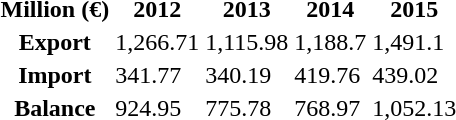<table>
<tr>
<th>Million (€)</th>
<th>2012</th>
<th>2013</th>
<th>2014</th>
<th>2015</th>
</tr>
<tr>
<th>Export</th>
<td>1,266.71</td>
<td>1,115.98 </td>
<td>1,188.7 </td>
<td>1,491.1 </td>
</tr>
<tr>
<th>Import</th>
<td>341.77</td>
<td>340.19 </td>
<td>419.76 </td>
<td>439.02 </td>
</tr>
<tr>
<th>Balance</th>
<td>924.95</td>
<td>775.78</td>
<td>768.97</td>
<td>1,052.13</td>
</tr>
</table>
